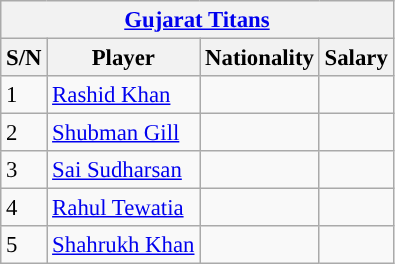<table class="wikitable" style="font-size:95%;">
<tr>
<th scope="colgroup" colspan="4" style="background:#"><a href='#'><span>Gujarat Titans</span></a></th>
</tr>
<tr>
<th scope="col">S/N</th>
<th scope="col">Player</th>
<th scope="col">Nationality</th>
<th scope="col">Salary</th>
</tr>
<tr>
<td>1</td>
<td><a href='#'>Rashid Khan</a></td>
<td></td>
<td></td>
</tr>
<tr>
<td>2</td>
<td><a href='#'>Shubman Gill</a></td>
<td></td>
<td></td>
</tr>
<tr>
<td>3</td>
<td><a href='#'>Sai Sudharsan</a></td>
<td></td>
<td></td>
</tr>
<tr>
<td>4</td>
<td><a href='#'>Rahul Tewatia</a></td>
<td></td>
<td></td>
</tr>
<tr>
<td>5</td>
<td><a href='#'>Shahrukh Khan</a></td>
<td></td>
<td></td>
</tr>
</table>
